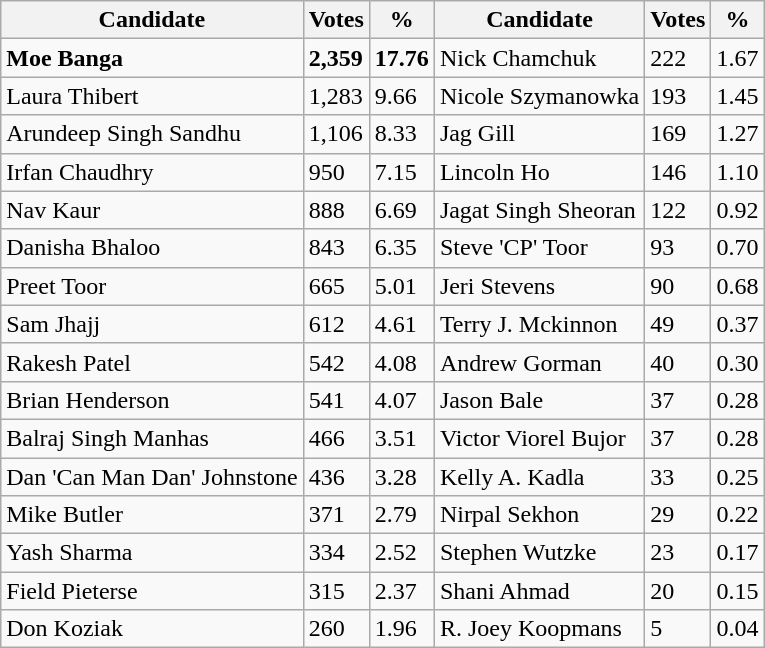<table class="wikitable" align="left">
<tr>
<th>Candidate</th>
<th>Votes</th>
<th>%</th>
<th>Candidate</th>
<th>Votes</th>
<th>%</th>
</tr>
<tr>
<td><strong>Moe Banga</strong></td>
<td><strong>2,359</strong></td>
<td><strong>17.76</strong></td>
<td>Nick Chamchuk</td>
<td>222</td>
<td>1.67</td>
</tr>
<tr>
<td>Laura Thibert</td>
<td>1,283</td>
<td>9.66</td>
<td>Nicole Szymanowka</td>
<td>193</td>
<td>1.45</td>
</tr>
<tr>
<td>Arundeep Singh Sandhu</td>
<td>1,106</td>
<td>8.33</td>
<td>Jag Gill</td>
<td>169</td>
<td>1.27</td>
</tr>
<tr>
<td>Irfan Chaudhry</td>
<td>950</td>
<td>7.15</td>
<td>Lincoln Ho</td>
<td>146</td>
<td>1.10</td>
</tr>
<tr>
<td>Nav Kaur</td>
<td>888</td>
<td>6.69</td>
<td>Jagat Singh Sheoran</td>
<td>122</td>
<td>0.92</td>
</tr>
<tr>
<td>Danisha Bhaloo</td>
<td>843</td>
<td>6.35</td>
<td>Steve 'CP' Toor</td>
<td>93</td>
<td>0.70</td>
</tr>
<tr>
<td>Preet Toor</td>
<td>665</td>
<td>5.01</td>
<td>Jeri Stevens</td>
<td>90</td>
<td>0.68</td>
</tr>
<tr>
<td>Sam Jhajj</td>
<td>612</td>
<td>4.61</td>
<td>Terry J. Mckinnon</td>
<td>49</td>
<td>0.37</td>
</tr>
<tr>
<td>Rakesh Patel</td>
<td>542</td>
<td>4.08</td>
<td>Andrew Gorman</td>
<td>40</td>
<td>0.30</td>
</tr>
<tr>
<td>Brian Henderson</td>
<td>541</td>
<td>4.07</td>
<td>Jason Bale</td>
<td>37</td>
<td>0.28</td>
</tr>
<tr>
<td>Balraj Singh Manhas</td>
<td>466</td>
<td>3.51</td>
<td>Victor Viorel Bujor</td>
<td>37</td>
<td>0.28</td>
</tr>
<tr>
<td>Dan 'Can Man Dan' Johnstone</td>
<td>436</td>
<td>3.28</td>
<td>Kelly A. Kadla</td>
<td>33</td>
<td>0.25</td>
</tr>
<tr>
<td>Mike Butler</td>
<td>371</td>
<td>2.79</td>
<td>Nirpal Sekhon</td>
<td>29</td>
<td>0.22</td>
</tr>
<tr>
<td>Yash Sharma</td>
<td>334</td>
<td>2.52</td>
<td>Stephen Wutzke</td>
<td>23</td>
<td>0.17</td>
</tr>
<tr>
<td>Field Pieterse</td>
<td>315</td>
<td>2.37</td>
<td>Shani Ahmad</td>
<td>20</td>
<td>0.15</td>
</tr>
<tr>
<td>Don Koziak</td>
<td>260</td>
<td>1.96</td>
<td>R. Joey Koopmans</td>
<td>5</td>
<td>0.04</td>
</tr>
</table>
